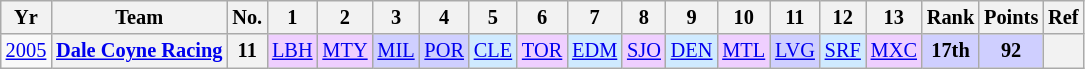<table class="wikitable" style="text-align:center; font-size:85%">
<tr>
<th>Yr</th>
<th>Team</th>
<th>No.</th>
<th>1</th>
<th>2</th>
<th>3</th>
<th>4</th>
<th>5</th>
<th>6</th>
<th>7</th>
<th>8</th>
<th>9</th>
<th>10</th>
<th>11</th>
<th>12</th>
<th>13</th>
<th>Rank</th>
<th>Points</th>
<th>Ref</th>
</tr>
<tr>
<td><a href='#'>2005</a></td>
<th nowrap><a href='#'>Dale Coyne Racing</a></th>
<th>11</th>
<td style="background:#EFCFFF;"><a href='#'>LBH</a><br></td>
<td style="background:#EFCFFF;"><a href='#'>MTY</a><br></td>
<td style="background:#CFCFFF;"><a href='#'>MIL</a><br></td>
<td style="background:#CFCFFF;"><a href='#'>POR</a><br></td>
<td style="background:#CFEAFF;"><a href='#'>CLE</a><br></td>
<td style="background:#EFCFFF;"><a href='#'>TOR</a><br></td>
<td style="background:#CFEAFF;"><a href='#'>EDM</a><br></td>
<td style="background:#EFCFFF;"><a href='#'>SJO</a><br></td>
<td style="background:#CFEAFF;"><a href='#'>DEN</a><br></td>
<td style="background:#EFCFFF;"><a href='#'>MTL</a><br></td>
<td style="background:#CFCFFF;"><a href='#'>LVG</a><br></td>
<td style="background:#CFEAFF;"><a href='#'>SRF</a><br></td>
<td style="background:#EFCFFF;"><a href='#'>MXC</a><br></td>
<td style="background:#CFCFFF;"><strong>17th</strong></td>
<td style="background:#CFCFFF;"><strong>92</strong></td>
<th></th>
</tr>
</table>
